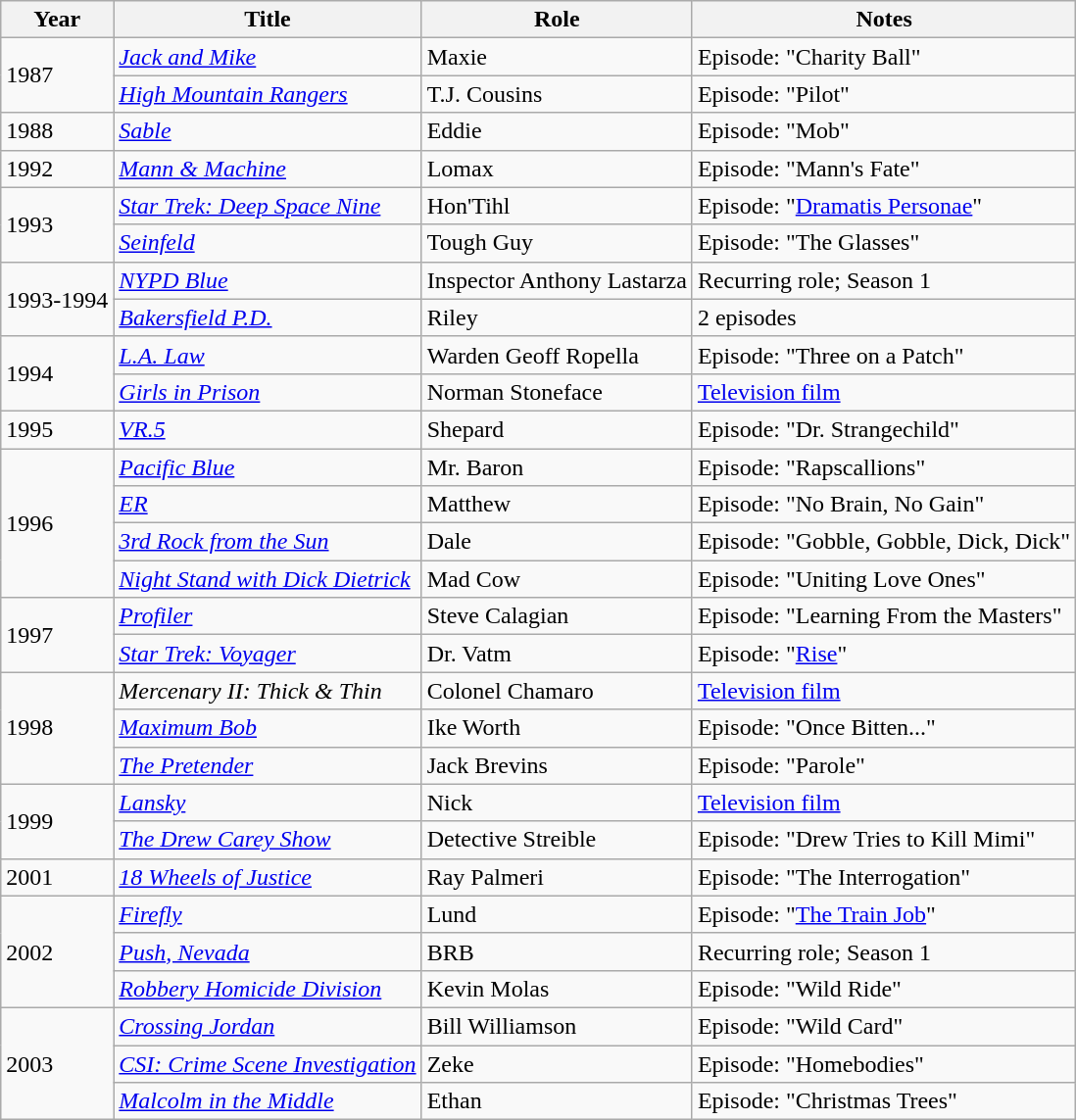<table class="wikitable sortable">
<tr>
<th>Year</th>
<th>Title</th>
<th>Role</th>
<th class="unsortable">Notes</th>
</tr>
<tr>
<td rowspan="2">1987</td>
<td><em><a href='#'>Jack and Mike</a></em></td>
<td>Maxie</td>
<td>Episode: "Charity Ball"</td>
</tr>
<tr>
<td><em><a href='#'>High Mountain Rangers</a></em></td>
<td>T.J. Cousins</td>
<td>Episode: "Pilot"</td>
</tr>
<tr>
<td>1988</td>
<td><a href='#'><em>Sable</em></a></td>
<td>Eddie</td>
<td>Episode: "Mob"</td>
</tr>
<tr>
<td>1992</td>
<td><em><a href='#'>Mann & Machine</a></em></td>
<td>Lomax</td>
<td>Episode: "Mann's Fate"</td>
</tr>
<tr>
<td rowspan="2">1993</td>
<td><em><a href='#'>Star Trek: Deep Space Nine</a></em></td>
<td>Hon'Tihl</td>
<td>Episode: "<a href='#'>Dramatis Personae</a>"</td>
</tr>
<tr>
<td><em><a href='#'>Seinfeld</a></em></td>
<td>Tough Guy</td>
<td>Episode: "The Glasses"</td>
</tr>
<tr>
<td rowspan="2">1993-1994</td>
<td><em><a href='#'>NYPD Blue</a></em></td>
<td>Inspector Anthony Lastarza</td>
<td>Recurring role; Season 1</td>
</tr>
<tr>
<td><em><a href='#'>Bakersfield P.D.</a></em></td>
<td>Riley</td>
<td>2 episodes</td>
</tr>
<tr>
<td rowspan="2">1994</td>
<td><em><a href='#'>L.A. Law</a></em></td>
<td>Warden Geoff Ropella</td>
<td>Episode: "Three on a Patch"</td>
</tr>
<tr>
<td><a href='#'><em>Girls in Prison</em></a></td>
<td>Norman Stoneface</td>
<td><a href='#'>Television film</a></td>
</tr>
<tr>
<td>1995</td>
<td><em><a href='#'>VR.5</a></em></td>
<td>Shepard</td>
<td>Episode: "Dr. Strangechild"</td>
</tr>
<tr>
<td rowspan="4">1996</td>
<td><a href='#'><em>Pacific Blue</em></a></td>
<td>Mr. Baron</td>
<td>Episode: "Rapscallions"</td>
</tr>
<tr>
<td><a href='#'><em>ER</em></a></td>
<td>Matthew</td>
<td>Episode: "No Brain, No Gain"</td>
</tr>
<tr>
<td><em><a href='#'>3rd Rock from the Sun</a></em></td>
<td>Dale</td>
<td>Episode: "Gobble, Gobble, Dick, Dick"</td>
</tr>
<tr>
<td><em><a href='#'>Night Stand with Dick Dietrick</a></em></td>
<td>Mad Cow</td>
<td>Episode: "Uniting Love Ones"</td>
</tr>
<tr>
<td rowspan="2">1997</td>
<td><a href='#'><em>Profiler</em></a></td>
<td>Steve Calagian</td>
<td>Episode: "Learning From the Masters"</td>
</tr>
<tr>
<td><em><a href='#'>Star Trek: Voyager</a></em></td>
<td>Dr. Vatm</td>
<td>Episode: "<a href='#'>Rise</a>"</td>
</tr>
<tr>
<td rowspan="3">1998</td>
<td><em>Mercenary II: Thick & Thin</em></td>
<td>Colonel Chamaro</td>
<td><a href='#'>Television film</a></td>
</tr>
<tr>
<td><em><a href='#'>Maximum Bob</a></em></td>
<td>Ike Worth</td>
<td>Episode: "Once Bitten..."</td>
</tr>
<tr>
<td><a href='#'><em>The Pretender</em></a></td>
<td>Jack Brevins</td>
<td>Episode: "Parole"</td>
</tr>
<tr>
<td rowspan="2">1999</td>
<td><em><a href='#'>Lansky</a></em></td>
<td>Nick</td>
<td><a href='#'>Television film</a></td>
</tr>
<tr>
<td><em><a href='#'>The Drew Carey Show</a></em></td>
<td>Detective Streible</td>
<td>Episode: "Drew Tries to Kill Mimi"</td>
</tr>
<tr>
<td>2001</td>
<td><em><a href='#'>18 Wheels of Justice</a></em></td>
<td>Ray Palmeri</td>
<td>Episode: "The Interrogation"</td>
</tr>
<tr>
<td rowspan="3">2002</td>
<td><a href='#'><em>Firefly</em></a></td>
<td>Lund</td>
<td>Episode: "<a href='#'>The Train Job</a>"</td>
</tr>
<tr>
<td><em><a href='#'>Push, Nevada</a></em></td>
<td>BRB</td>
<td>Recurring role; Season 1</td>
</tr>
<tr>
<td><em><a href='#'>Robbery Homicide Division</a></em></td>
<td>Kevin Molas</td>
<td>Episode: "Wild Ride"</td>
</tr>
<tr>
<td rowspan="3">2003</td>
<td><em><a href='#'>Crossing Jordan</a></em></td>
<td>Bill Williamson</td>
<td>Episode: "Wild Card"</td>
</tr>
<tr>
<td><em><a href='#'>CSI: Crime Scene Investigation</a></em></td>
<td>Zeke</td>
<td>Episode: "Homebodies"</td>
</tr>
<tr>
<td><em><a href='#'>Malcolm in the Middle</a></em></td>
<td>Ethan</td>
<td>Episode: "Christmas Trees"</td>
</tr>
</table>
